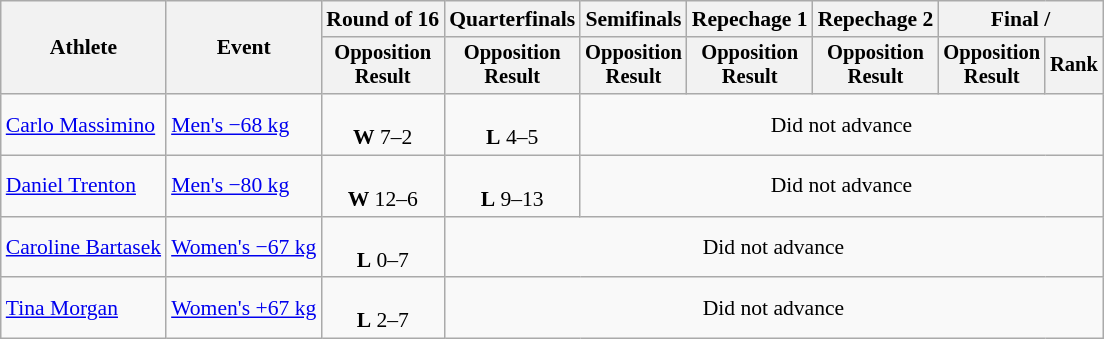<table class="wikitable" style="font-size:90%;">
<tr>
<th rowspan=2>Athlete</th>
<th rowspan=2>Event</th>
<th>Round of 16</th>
<th>Quarterfinals</th>
<th>Semifinals</th>
<th>Repechage 1</th>
<th>Repechage 2</th>
<th colspan=2>Final / </th>
</tr>
<tr style="font-size:95%">
<th>Opposition<br>Result</th>
<th>Opposition<br>Result</th>
<th>Opposition<br>Result</th>
<th>Opposition<br>Result</th>
<th>Opposition<br>Result</th>
<th>Opposition<br>Result</th>
<th>Rank</th>
</tr>
<tr align=center>
<td align=left><a href='#'>Carlo Massimino</a></td>
<td align=left><a href='#'>Men's −68 kg</a></td>
<td><br><strong>W</strong> 7–2</td>
<td><br><strong>L</strong> 4–5</td>
<td colspan=5>Did not advance</td>
</tr>
<tr align=center>
<td align=left><a href='#'>Daniel Trenton</a></td>
<td align=left><a href='#'>Men's −80 kg</a></td>
<td><br><strong>W</strong> 12–6</td>
<td><br><strong>L</strong> 9–13</td>
<td colspan=5>Did not advance</td>
</tr>
<tr align=center>
<td align=left><a href='#'>Caroline Bartasek</a></td>
<td align=left><a href='#'>Women's −67 kg</a></td>
<td><br><strong>L</strong> 0–7</td>
<td colspan=6>Did not advance</td>
</tr>
<tr align=center>
<td align=left><a href='#'>Tina Morgan</a></td>
<td align=left><a href='#'>Women's +67 kg</a></td>
<td><br><strong>L</strong> 2–7</td>
<td colspan=6>Did not advance</td>
</tr>
</table>
